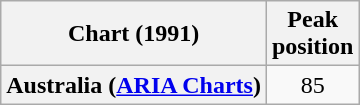<table class="wikitable sortable plainrowheaders" style="text-align:center">
<tr>
<th scope="col">Chart (1991)</th>
<th scope="col">Peak<br>position</th>
</tr>
<tr>
<th scope="row">Australia (<a href='#'>ARIA Charts</a>)</th>
<td>85</td>
</tr>
</table>
